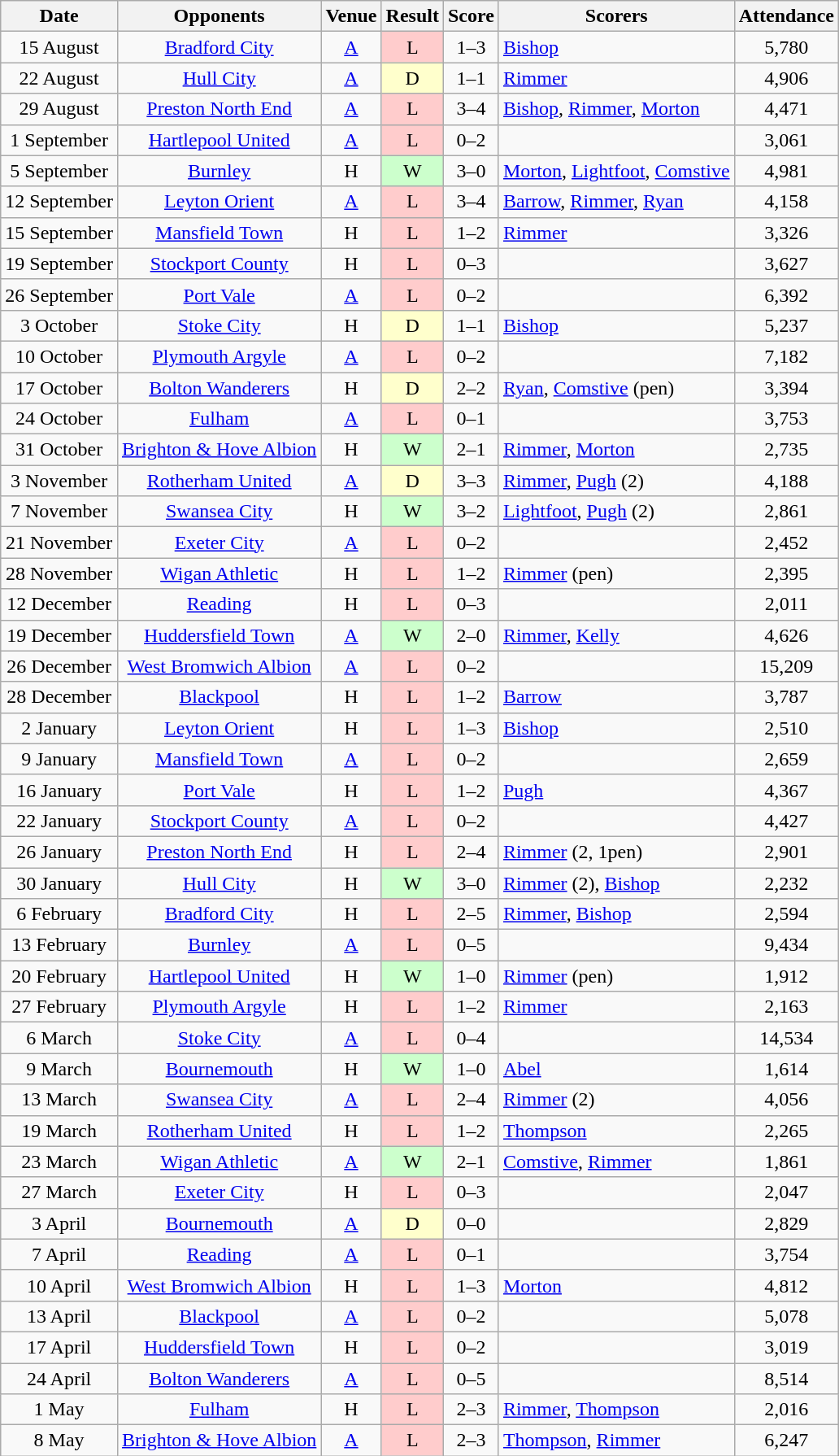<table class="wikitable" style="text-align:center">
<tr>
<th>Date</th>
<th>Opponents</th>
<th>Venue</th>
<th>Result</th>
<th>Score</th>
<th>Scorers</th>
<th>Attendance</th>
</tr>
<tr>
<td>15 August</td>
<td><a href='#'>Bradford City</a></td>
<td><a href='#'>A</a></td>
<td style="background-color:#FFCCCC">L</td>
<td>1–3</td>
<td align="left"><a href='#'>Bishop</a></td>
<td>5,780</td>
</tr>
<tr>
<td>22 August</td>
<td><a href='#'>Hull City</a></td>
<td><a href='#'>A</a></td>
<td style="background-color:#FFFFCC">D</td>
<td>1–1</td>
<td align="left"><a href='#'>Rimmer</a></td>
<td>4,906</td>
</tr>
<tr>
<td>29 August</td>
<td><a href='#'>Preston North End</a></td>
<td><a href='#'>A</a></td>
<td style="background-color:#FFCCCC">L</td>
<td>3–4</td>
<td align="left"><a href='#'>Bishop</a>, <a href='#'>Rimmer</a>, <a href='#'>Morton</a></td>
<td>4,471</td>
</tr>
<tr>
<td>1 September</td>
<td><a href='#'>Hartlepool United</a></td>
<td><a href='#'>A</a></td>
<td style="background-color:#FFCCCC">L</td>
<td>0–2</td>
<td align="left"></td>
<td>3,061</td>
</tr>
<tr>
<td>5 September</td>
<td><a href='#'>Burnley</a></td>
<td>H</td>
<td style="background-color:#CCFFCC">W</td>
<td>3–0</td>
<td align="left"><a href='#'>Morton</a>, <a href='#'>Lightfoot</a>, <a href='#'>Comstive</a></td>
<td>4,981</td>
</tr>
<tr>
<td>12 September</td>
<td><a href='#'>Leyton Orient</a></td>
<td><a href='#'>A</a></td>
<td style="background-color:#FFCCCC">L</td>
<td>3–4</td>
<td align="left"><a href='#'>Barrow</a>, <a href='#'>Rimmer</a>, <a href='#'>Ryan</a></td>
<td>4,158</td>
</tr>
<tr>
<td>15 September</td>
<td><a href='#'>Mansfield Town</a></td>
<td>H</td>
<td style="background-color:#FFCCCC">L</td>
<td>1–2</td>
<td align="left"><a href='#'>Rimmer</a></td>
<td>3,326</td>
</tr>
<tr>
<td>19 September</td>
<td><a href='#'>Stockport County</a></td>
<td>H</td>
<td style="background-color:#FFCCCC">L</td>
<td>0–3</td>
<td align="left"></td>
<td>3,627</td>
</tr>
<tr>
<td>26 September</td>
<td><a href='#'>Port Vale</a></td>
<td><a href='#'>A</a></td>
<td style="background-color:#FFCCCC">L</td>
<td>0–2</td>
<td align="left"></td>
<td>6,392</td>
</tr>
<tr>
<td>3 October</td>
<td><a href='#'>Stoke City</a></td>
<td>H</td>
<td style="background-color:#FFFFCC">D</td>
<td>1–1</td>
<td align="left"><a href='#'>Bishop</a></td>
<td>5,237</td>
</tr>
<tr>
<td>10 October</td>
<td><a href='#'>Plymouth Argyle</a></td>
<td><a href='#'>A</a></td>
<td style="background-color:#FFCCCC">L</td>
<td>0–2</td>
<td align="left"></td>
<td>7,182</td>
</tr>
<tr>
<td>17 October</td>
<td><a href='#'>Bolton Wanderers</a></td>
<td>H</td>
<td style="background-color:#FFFFCC">D</td>
<td>2–2</td>
<td align="left"><a href='#'>Ryan</a>, <a href='#'>Comstive</a> (pen)</td>
<td>3,394</td>
</tr>
<tr>
<td>24 October</td>
<td><a href='#'>Fulham</a></td>
<td><a href='#'>A</a></td>
<td style="background-color:#FFCCCC">L</td>
<td>0–1</td>
<td align="left"></td>
<td>3,753</td>
</tr>
<tr>
<td>31 October</td>
<td><a href='#'>Brighton & Hove Albion</a></td>
<td>H</td>
<td style="background-color:#CCFFCC">W</td>
<td>2–1</td>
<td align="left"><a href='#'>Rimmer</a>, <a href='#'>Morton</a></td>
<td>2,735</td>
</tr>
<tr>
<td>3 November</td>
<td><a href='#'>Rotherham United</a></td>
<td><a href='#'>A</a></td>
<td style="background-color:#FFFFCC">D</td>
<td>3–3</td>
<td align="left"><a href='#'>Rimmer</a>, <a href='#'>Pugh</a> (2)</td>
<td>4,188</td>
</tr>
<tr>
<td>7 November</td>
<td><a href='#'>Swansea City</a></td>
<td>H</td>
<td style="background-color:#CCFFCC">W</td>
<td>3–2</td>
<td align="left"><a href='#'>Lightfoot</a>, <a href='#'>Pugh</a> (2)</td>
<td>2,861</td>
</tr>
<tr>
<td>21 November</td>
<td><a href='#'>Exeter City</a></td>
<td><a href='#'>A</a></td>
<td style="background-color:#FFCCCC">L</td>
<td>0–2</td>
<td align="left"></td>
<td>2,452</td>
</tr>
<tr>
<td>28 November</td>
<td><a href='#'>Wigan Athletic</a></td>
<td>H</td>
<td style="background-color:#FFCCCC">L</td>
<td>1–2</td>
<td align="left"><a href='#'>Rimmer</a> (pen)</td>
<td>2,395</td>
</tr>
<tr>
<td>12 December</td>
<td><a href='#'>Reading</a></td>
<td>H</td>
<td style="background-color:#FFCCCC">L</td>
<td>0–3</td>
<td align="left"></td>
<td>2,011</td>
</tr>
<tr>
<td>19 December</td>
<td><a href='#'>Huddersfield Town</a></td>
<td><a href='#'>A</a></td>
<td style="background-color:#CCFFCC">W</td>
<td>2–0</td>
<td align="left"><a href='#'>Rimmer</a>, <a href='#'>Kelly</a></td>
<td>4,626</td>
</tr>
<tr>
<td>26 December</td>
<td><a href='#'>West Bromwich Albion</a></td>
<td><a href='#'>A</a></td>
<td style="background-color:#FFCCCC">L</td>
<td>0–2</td>
<td align="left"></td>
<td>15,209</td>
</tr>
<tr>
<td>28 December</td>
<td><a href='#'>Blackpool</a></td>
<td>H</td>
<td style="background-color:#FFCCCC">L</td>
<td>1–2</td>
<td align="left"><a href='#'>Barrow</a></td>
<td>3,787</td>
</tr>
<tr>
<td>2 January</td>
<td><a href='#'>Leyton Orient</a></td>
<td>H</td>
<td style="background-color:#FFCCCC">L</td>
<td>1–3</td>
<td align="left"><a href='#'>Bishop</a></td>
<td>2,510</td>
</tr>
<tr>
<td>9 January</td>
<td><a href='#'>Mansfield Town</a></td>
<td><a href='#'>A</a></td>
<td style="background-color:#FFCCCC">L</td>
<td>0–2</td>
<td align="left"></td>
<td>2,659</td>
</tr>
<tr>
<td>16 January</td>
<td><a href='#'>Port Vale</a></td>
<td>H</td>
<td style="background-color:#FFCCCC">L</td>
<td>1–2</td>
<td align="left"><a href='#'>Pugh</a></td>
<td>4,367</td>
</tr>
<tr>
<td>22 January</td>
<td><a href='#'>Stockport County</a></td>
<td><a href='#'>A</a></td>
<td style="background-color:#FFCCCC">L</td>
<td>0–2</td>
<td align="left"></td>
<td>4,427</td>
</tr>
<tr>
<td>26 January</td>
<td><a href='#'>Preston North End</a></td>
<td>H</td>
<td style="background-color:#FFCCCC">L</td>
<td>2–4</td>
<td align="left"><a href='#'>Rimmer</a> (2, 1pen)</td>
<td>2,901</td>
</tr>
<tr>
<td>30 January</td>
<td><a href='#'>Hull City</a></td>
<td>H</td>
<td style="background-color:#CCFFCC">W</td>
<td>3–0</td>
<td align="left"><a href='#'>Rimmer</a> (2), <a href='#'>Bishop</a></td>
<td>2,232</td>
</tr>
<tr>
<td>6 February</td>
<td><a href='#'>Bradford City</a></td>
<td>H</td>
<td style="background-color:#FFCCCC">L</td>
<td>2–5</td>
<td align="left"><a href='#'>Rimmer</a>, <a href='#'>Bishop</a></td>
<td>2,594</td>
</tr>
<tr>
<td>13 February</td>
<td><a href='#'>Burnley</a></td>
<td><a href='#'>A</a></td>
<td style="background-color:#FFCCCC">L</td>
<td>0–5</td>
<td align="left"></td>
<td>9,434</td>
</tr>
<tr>
<td>20 February</td>
<td><a href='#'>Hartlepool United</a></td>
<td>H</td>
<td style="background-color:#CCFFCC">W</td>
<td>1–0</td>
<td align="left"><a href='#'>Rimmer</a> (pen)</td>
<td>1,912</td>
</tr>
<tr>
<td>27 February</td>
<td><a href='#'>Plymouth Argyle</a></td>
<td>H</td>
<td style="background-color:#FFCCCC">L</td>
<td>1–2</td>
<td align="left"><a href='#'>Rimmer</a></td>
<td>2,163</td>
</tr>
<tr>
<td>6 March</td>
<td><a href='#'>Stoke City</a></td>
<td><a href='#'>A</a></td>
<td style="background-color:#FFCCCC">L</td>
<td>0–4</td>
<td align="left"></td>
<td>14,534</td>
</tr>
<tr>
<td>9 March</td>
<td><a href='#'>Bournemouth</a></td>
<td>H</td>
<td style="background-color:#CCFFCC">W</td>
<td>1–0</td>
<td align="left"><a href='#'>Abel</a></td>
<td>1,614</td>
</tr>
<tr>
<td>13 March</td>
<td><a href='#'>Swansea City</a></td>
<td><a href='#'>A</a></td>
<td style="background-color:#FFCCCC">L</td>
<td>2–4</td>
<td align="left"><a href='#'>Rimmer</a> (2)</td>
<td>4,056</td>
</tr>
<tr>
<td>19 March</td>
<td><a href='#'>Rotherham United</a></td>
<td>H</td>
<td style="background-color:#FFCCCC">L</td>
<td>1–2</td>
<td align="left"><a href='#'>Thompson</a></td>
<td>2,265</td>
</tr>
<tr>
<td>23 March</td>
<td><a href='#'>Wigan Athletic</a></td>
<td><a href='#'>A</a></td>
<td style="background-color:#CCFFCC">W</td>
<td>2–1</td>
<td align="left"><a href='#'>Comstive</a>, <a href='#'>Rimmer</a></td>
<td>1,861</td>
</tr>
<tr>
<td>27 March</td>
<td><a href='#'>Exeter City</a></td>
<td>H</td>
<td style="background-color:#FFCCCC">L</td>
<td>0–3</td>
<td align="left"></td>
<td>2,047</td>
</tr>
<tr>
<td>3 April</td>
<td><a href='#'>Bournemouth</a></td>
<td><a href='#'>A</a></td>
<td style="background-color:#FFFFCC">D</td>
<td>0–0</td>
<td align="left"></td>
<td>2,829</td>
</tr>
<tr>
<td>7 April</td>
<td><a href='#'>Reading</a></td>
<td><a href='#'>A</a></td>
<td style="background-color:#FFCCCC">L</td>
<td>0–1</td>
<td align="left"></td>
<td>3,754</td>
</tr>
<tr>
<td>10 April</td>
<td><a href='#'>West Bromwich Albion</a></td>
<td>H</td>
<td style="background-color:#FFCCCC">L</td>
<td>1–3</td>
<td align="left"><a href='#'>Morton</a></td>
<td>4,812</td>
</tr>
<tr>
<td>13 April</td>
<td><a href='#'>Blackpool</a></td>
<td><a href='#'>A</a></td>
<td style="background-color:#FFCCCC">L</td>
<td>0–2</td>
<td align="left"></td>
<td>5,078</td>
</tr>
<tr>
<td>17 April</td>
<td><a href='#'>Huddersfield Town</a></td>
<td>H</td>
<td style="background-color:#FFCCCC">L</td>
<td>0–2</td>
<td align="left"></td>
<td>3,019</td>
</tr>
<tr>
<td>24 April</td>
<td><a href='#'>Bolton Wanderers</a></td>
<td><a href='#'>A</a></td>
<td style="background-color:#FFCCCC">L</td>
<td>0–5</td>
<td align="left"></td>
<td>8,514</td>
</tr>
<tr>
<td>1 May</td>
<td><a href='#'>Fulham</a></td>
<td>H</td>
<td style="background-color:#FFCCCC">L</td>
<td>2–3</td>
<td align="left"><a href='#'>Rimmer</a>, <a href='#'>Thompson</a></td>
<td>2,016</td>
</tr>
<tr>
<td>8 May</td>
<td><a href='#'>Brighton & Hove Albion</a></td>
<td><a href='#'>A</a></td>
<td style="background-color:#FFCCCC">L</td>
<td>2–3</td>
<td align="left"><a href='#'>Thompson</a>, <a href='#'>Rimmer</a></td>
<td>6,247</td>
</tr>
</table>
